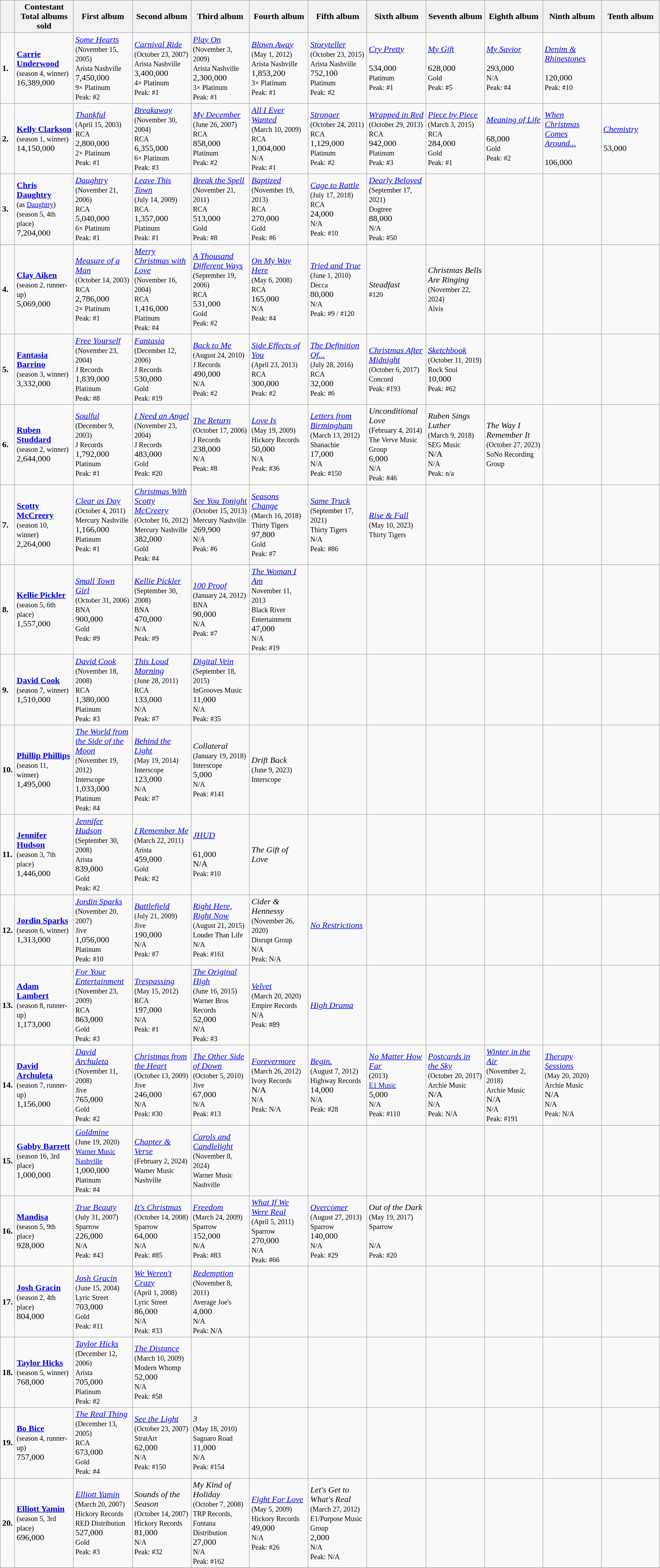<table class="wikitable">
<tr>
<th style="width:1%;"></th>
<th style="width:9%;">Contestant<br>Total albums sold</th>
<th style="width:9%;">First album</th>
<th style="width:9%;">Second album</th>
<th style="width:9%;">Third album</th>
<th style="width:9%;">Fourth album</th>
<th style="width:9%;">Fifth album</th>
<th style="width:9%;">Sixth album</th>
<th style="width:9%;">Seventh album</th>
<th style="width:9%;">Eighth album</th>
<th style="width:9%;">Ninth album</th>
<th style="width:9%;">Tenth album</th>
</tr>
<tr>
<td><strong>1.</strong></td>
<td><strong><a href='#'>Carrie Underwood</a></strong><br><small>(season 4, winner)</small><br>16,389,000</td>
<td><em><a href='#'>Some Hearts</a></em><br><small>(November 15, 2005)<br>Arista Nashville</small><br>7,450,000<br><small>9× Platinum<br>Peak: #2</small></td>
<td><em><a href='#'>Carnival Ride</a></em><br><small>(October 23, 2007)<br>Arista Nashville</small><br>3,400,000<br><small>4× Platinum<br>Peak: #1</small></td>
<td><em><a href='#'>Play On</a></em><br><small>(November 3, 2009)<br>Arista Nashville</small><br>2,300,000<br><small>3× Platinum<br>Peak: #1</small></td>
<td><a href='#'><em>Blown Away</em></a><br><small>(May 1, 2012)<br>Arista Nashville</small><br>1,853,200<br><small>3× Platinum<br>Peak: #1</small></td>
<td><a href='#'><em>Storyteller</em></a><br><small>(October 23, 2015)<br>Arista Nashville</small><br>752,100<br><small>Platinum<br>Peak: #2</small></td>
<td><em><a href='#'>Cry Pretty</a></em><br><br>534,000<br><small>Platinum<br>Peak: #1</small></td>
<td><em><a href='#'>My Gift</a></em><br><br>628,000<br><small>Gold<br>Peak: #5</small></td>
<td><em><a href='#'>My Savior</a></em><br><br>293,000<br><small>N/A<br>Peak: #4</small></td>
<td><em><a href='#'>Denim & Rhinestones</a></em><br><br>120,000  <br><small>Peak: #10</small></td>
<td></td>
</tr>
<tr>
<td><strong>2.</strong></td>
<td><strong><a href='#'>Kelly Clarkson</a></strong><br><small>(season 1, winner)</small><br>14,150,000</td>
<td><em><a href='#'>Thankful</a></em> <small><br>(April 15, 2003)<br>RCA</small><br>2,800,000<br><small>2× Platinum<br>Peak: #1</small></td>
<td><em><a href='#'>Breakaway</a></em><br><small>(November 30, 2004)<br>RCA</small><br>6,355,000<br><small>6× Platinum<br>Peak: #3</small></td>
<td><em><a href='#'>My December</a></em><br><small>(June 26, 2007)<br>RCA</small><br>858,000<br><small>Platinum<br>Peak: #2</small></td>
<td><em><a href='#'>All I Ever Wanted</a></em><br><small>(March 10, 2009)<br>RCA</small><br>1,004,000<br><small>N/A<br>Peak: #1</small></td>
<td><em><a href='#'>Stronger</a></em><br><small>(October 24, 2011)<br>RCA</small><br>1,129,000<br><small>Platinum<br>Peak: #2</small></td>
<td><em><a href='#'>Wrapped in Red</a></em><br><small>(October 29, 2013)<br>RCA</small><br>942,000<br><small>Platinum<br>Peak: #3</small></td>
<td><em><a href='#'>Piece by Piece</a></em><br><small>(March 3, 2015)<br>RCA</small><br>284,000<br><small>Gold<br>Peak: #1</small></td>
<td><em><a href='#'>Meaning of Life</a></em><br> <br>68,000<br><small>Gold<br>Peak: #2</small></td>
<td><em><a href='#'>When Christmas Comes Around...</a></em><br><br>106,000<br> </td>
<td><em><a href='#'>Chemistry</a></em><br><br>53,000  </td>
</tr>
<tr>
<td><strong>3.</strong></td>
<td><strong><a href='#'>Chris Daughtry</a></strong><br><small>(as <a href='#'>Daughtry</a>)</small><br><small>(season 5, 4th place)</small><br>7,204,000</td>
<td><em><a href='#'>Daughtry</a></em><br><small>(November 21, 2006)<br>RCA</small><br>5,040,000<br><small>6× Platinum<br>Peak: #1</small></td>
<td><em><a href='#'>Leave This Town</a></em><br><small>(July 14, 2009)<br>RCA</small><br>1,357,000<br><small>Platinum<br>Peak: #1</small></td>
<td><em><a href='#'>Break the Spell</a></em><br><small>(November 21, 2011)<br>RCA</small><br>513,000<br><small> Gold<br>Peak: #8</small></td>
<td><em><a href='#'>Baptized</a></em><br><small>(November 19, 2013)<br>RCA</small><br>270,000<br><small> Gold </small><br><small>Peak: #6</small></td>
<td><em><a href='#'>Cage to Rattle</a></em><br><small>(July 17, 2018)<br>RCA</small><br>24,000<br><small> N/A</small><br><small>Peak: #10</small></td>
<td><em><a href='#'>Dearly Beloved</a></em><br><small>(September 17, 2021)<br>Dogtree</small><br>88,000<br><small>N/A</small><br><small>Peak: #50</small></td>
<td></td>
<td></td>
<td></td>
<td></td>
</tr>
<tr>
<td><strong>4.</strong></td>
<td><strong><a href='#'>Clay Aiken</a></strong><br><small>(season 2, runner-up)</small><br>5,069,000</td>
<td><em><a href='#'>Measure of a Man</a></em><br><small>(October 14, 2003)<br>RCA</small><br>2,786,000<br><small>2× Platinum</small><br><small>Peak: #1</small></td>
<td><em><a href='#'>Merry Christmas with Love</a></em><br><small>(November 16, 2004)<br>RCA</small><br>1,416,000<br><small>Platinum<br>Peak: #4</small></td>
<td><em><a href='#'>A Thousand Different Ways</a></em><br><small>(September 19, 2006)<br>RCA</small><br>531,000<br><small>Gold<br>Peak: #2</small></td>
<td><em><a href='#'>On My Way Here</a></em><br><small>(May 6, 2008)<br>RCA</small><br>165,000<br><small>N/A<br>Peak: #4</small></td>
<td><em><a href='#'>Tried and True</a></em><br><small>(June 1, 2010)<br>Decca </small><br>80,000 <br><small> N/A</small><br><small>Peak: #9 / #120</small></td>
<td><em>Steadfast</em><br><small>#120</small></td>
<td><em>Christmas Bells Are Ringing</em><br><small>(November 22, 2024)<br>Alvis</small></td>
<td></td>
<td></td>
<td></td>
</tr>
<tr>
<td><strong>5.</strong></td>
<td><strong><a href='#'>Fantasia Barrino</a></strong><br><small>(season 3, winner)</small><br>3,332,000</td>
<td><em><a href='#'>Free Yourself</a></em><br><small>(November 23, 2004)<br>J Records</small><br>1,839,000<br><small>Platinum<br>Peak: #8</small></td>
<td><em><a href='#'>Fantasia</a></em><br><small>(December 12, 2006)<br>J Records</small><br>530,000<br><small>Gold<br>Peak: #19</small></td>
<td><em><a href='#'>Back to Me</a></em><br><small>(August 24, 2010)<br>J Records</small><br>490,000<br><small>N/A</small><br><small>Peak: #2</small></td>
<td><em><a href='#'>Side Effects of You</a></em><br><small>(April 23, 2013)<br>RCA</small><br>300,000<br><small>Peak: #2</small></td>
<td><em><a href='#'>The Definition Of...</a></em><br><small>(July 28, 2016)<br>RCA</small><br>32,000<br><small>Peak: #6</small></td>
<td><em><a href='#'>Christmas After Midnight</a></em><br><small>(October 6, 2017)<br>Concord</small><br><small>Peak: #193</small></td>
<td><em><a href='#'>Sketchbook</a></em><br><small>(October 11, 2019)<br>Rock Soul</small><br>10,000<br><small>Peak: #62</small></td>
<td></td>
<td></td>
<td></td>
</tr>
<tr>
<td><strong>6.</strong></td>
<td><strong><a href='#'>Ruben Studdard</a></strong><br><small>(season 2, winner)</small><br>2,644,000</td>
<td><em><a href='#'>Soulful</a></em><br><small>(December 9, 2003)<br>J Records</small><br>1,792,000<br><small>Platinum<br>Peak: #1</small></td>
<td><em><a href='#'>I Need an Angel</a></em><br><small>(November 23, 2004)<br>J Records</small><br>483,000<br><small>Gold<br>Peak: #20</small></td>
<td><em><a href='#'>The Return</a></em><br><small>(October 17, 2006)<br>J Records</small><br>238,000<br><small>N/A<br>Peak: #8</small></td>
<td><em><a href='#'>Love Is</a></em><br><small>(May 19, 2009)<br>Hickory Records</small><br>50,000<br><small>N/A<br>Peak: #36</small></td>
<td><em><a href='#'>Letters from Birmingham</a></em><br><small>(March 13, 2012)<br>Shanachie</small><br>17,000<br><small>N/A</small><small><br>Peak: #150</small></td>
<td><em>Unconditional Love</em><br><small>(February 4, 2014)<br>The Verve Music Group</small><br>6,000<br><small>N/A<br>Peak: #46</small></td>
<td><em>Ruben Sings Luther</em><br><small>(March 9, 2018)<br>SEG Music</small><br>N/A<br><small>N/A<br>Peak: n/a</small></td>
<td><em>The Way I Remember It</em><br><small>(October 27, 2023)<br>SoNo Recording Group</small></td>
<td></td>
<td></td>
</tr>
<tr>
<td><strong>7.</strong></td>
<td><strong><a href='#'>Scotty McCreery</a></strong><br><small>(season 10, winner)</small><br>2,264,000</td>
<td><em><a href='#'>Clear as Day</a></em><br><small>(October 4, 2011)<br>Mercury Nashville</small><br>1,166,000<br><small>Platinum<br>Peak: #1</small></td>
<td><em><a href='#'>Christmas With Scotty McCreery</a></em><br><small>(October 16, 2012)<br>Mercury Nashville</small><br>382,000<br><small>Gold<br>Peak: #4</small></td>
<td><em><a href='#'>See You Tonight</a></em><br><small>(October 15, 2013)<br>Mercury Nashville</small><br>269,900<br><small>N/A<br>Peak: #6</small></td>
<td><em><a href='#'>Seasons Change</a></em><br><small>(March 16, 2018)<br>Thirty Tigers</small><br>97,800<br><small>Gold<br>Peak: #7</small></td>
<td><em><a href='#'>Same Truck</a></em><br><small>(September 17, 2021)<br>Thirty Tigers</small><br><small>N/A<br>Peak: #86</small></td>
<td><em><a href='#'>Rise & Fall</a></em><br><small>(May 10, 2023)<br>Thirty Tigers</small></td>
<td></td>
<td></td>
<td></td>
<td></td>
</tr>
<tr>
<td><strong>8.</strong></td>
<td><strong><a href='#'>Kellie Pickler</a></strong><br><small>(season 5, 6th place)</small><br>1,557,000</td>
<td><em><a href='#'>Small Town Girl</a></em><br><small>(October 31, 2006)<br>BNA</small><br>900,000<br><small>Gold<br>Peak: #9</small></td>
<td><em><a href='#'>Kellie Pickler</a></em><br><small>(September 30, 2008)<br>BNA</small><br>470,000<br><small>N/A<br>Peak: #9</small></td>
<td><em><a href='#'>100 Proof</a></em><br><small>(January 24, 2012)<br>BNA</small><br>90,000<br><small>N/A<br>Peak: #7</small></td>
<td><em><a href='#'>The Woman I Am</a></em><br><small>November 11, 2013<br>Black River Entertainment</small><br>47,000<br><small>N/A<br>Peak: #19</small></td>
<td></td>
<td></td>
<td></td>
<td></td>
<td></td>
<td></td>
</tr>
<tr>
<td><strong>9.</strong></td>
<td><strong><a href='#'>David Cook</a></strong><br><small>(season 7, winner)</small><br>1,510,000</td>
<td><em><a href='#'>David Cook</a></em><br><small>(November 18, 2008)<br>RCA</small><br>1,380,000<br><small>Platinum<br>Peak: #3</small></td>
<td><em><a href='#'>This Loud Morning</a></em><br><small>(June 28, 2011)<br>RCA</small><br>133,000<br><small>N/A<br>Peak: #7</small></td>
<td><em><a href='#'>Digital Vein</a></em><br><small>(September 18, 2015)<br>InGrooves Music</small><br>11,000<br><small>N/A<br>Peak: #35</small></td>
<td></td>
<td></td>
<td></td>
<td></td>
<td></td>
<td></td>
<td></td>
</tr>
<tr>
<td><strong>10.</strong></td>
<td><strong><a href='#'>Phillip Phillips</a></strong> <small><br>(season 11, winner)</small><br>1,495,000</td>
<td><em><a href='#'>The World from the Side of the Moon</a></em><br><small>(November 19, 2012)<br>Interscope</small><br>1,033,000<br><small>Platinum<br>Peak: #4</small></td>
<td><em><a href='#'>Behind the Light</a></em><br><small>(May 19, 2014)<br>Interscope</small><br>123,000<br><small>N/A<br>Peak: #7</small></td>
<td><em>Collateral</em><br><small>(January 19, 2018)<br>Interscope</small><br>5,000<br><small>N/A<br>Peak: #141</small></td>
<td><em>Drift Back</em><br><small>(June 9, 2023)<br>Interscope</small></td>
<td></td>
<td></td>
<td></td>
<td></td>
<td></td>
<td></td>
</tr>
<tr>
<td><strong>11.</strong></td>
<td><strong><a href='#'>Jennifer Hudson</a></strong><br><small>(season 3, 7th place)</small><br>1,446,000</td>
<td><em><a href='#'>Jennifer Hudson</a></em><br><small>(September 30, 2008)<br>Arista</small><br>839,000<br><small>Gold<br>Peak: #2</small></td>
<td><em><a href='#'>I Remember Me</a></em><br><small>(March 22, 2011)<br>Arista</small><br>459,000<br><small>Gold<br>Peak: #2</small></td>
<td><em><a href='#'>JHUD</a></em><br><br>61,000<br>N/A<br><small>Peak: #10</small></td>
<td><em>The Gift of Love</em><br></td>
<td></td>
<td></td>
<td></td>
<td></td>
<td></td>
<td></td>
</tr>
<tr>
<td><strong>12.</strong></td>
<td><strong><a href='#'>Jordin Sparks</a></strong><br><small>(season 6, winner)</small><br>1,313,000</td>
<td><em><a href='#'>Jordin Sparks</a></em><br><small>(November 20, 2007)<br>Jive</small><br>1,056,000<br><small>Platinum<br>Peak: #10</small></td>
<td><em><a href='#'>Battlefield</a></em><br><small>(July 21, 2009)<br>Jive</small><br>190,000<br><small>N/A<br>Peak: #7</small></td>
<td><em><a href='#'>Right Here, Right Now</a></em><br><small>(August 21, 2015)</small><br><small>Louder Than Life</small><br><small>N/A<br>Peak: #161</small></td>
<td><em>Cider & Hennessy</em><br><small>(November 26, 2020)</small><br><small>Disrupt Group</small><br><small>N/A<br>Peak: N/A</small></td>
<td><em><a href='#'>No Restrictions</a></em><br><br></td>
<td></td>
<td></td>
<td></td>
<td></td>
<td></td>
</tr>
<tr>
<td><strong>13.</strong></td>
<td><strong><a href='#'>Adam Lambert</a></strong><br><small>(season 8, runner-up)</small><br>1,173,000</td>
<td><em><a href='#'>For Your Entertainment</a></em><br><small>(November 23, 2009)<br>RCA</small><br>863,000<br><small>Gold<br>Peak: #3</small></td>
<td><em><a href='#'>Trespassing</a></em><br><small>(May 15, 2012)<br>RCA</small><br>197,000<br><small>N/A<br>Peak: #1</small></td>
<td><em><a href='#'>The Original High</a></em><br><small>(June 16, 2015)<br>Warner Bros Records</small><br>52,000<br><small>N/A<br>Peak: #3</small></td>
<td><em><a href='#'>Velvet</a></em><br><small>(March 20, 2020)<br>Empire Records</small><br><small>N/A<br>Peak: #89</small></td>
<td><em><a href='#'>High Drama</a></em><br></td>
<td></td>
<td></td>
<td></td>
<td></td>
<td></td>
</tr>
<tr>
<td><strong>14.</strong></td>
<td><strong><a href='#'>David Archuleta</a></strong><br><small>(season 7, runner-up)</small><br>1,156,000<br></td>
<td><em><a href='#'>David Archuleta</a></em><br><small>(November 11, 2008)<br>Jive</small><br>765,000<br><small>Gold<br>Peak: #2</small></td>
<td><em><a href='#'>Christmas from the Heart</a></em><br><small>(October 13, 2009)<br>Jive</small><br>246,000<br><small>N/A<br>Peak: #30</small></td>
<td><em><a href='#'>The Other Side of Down</a></em><br><small>(October 5, 2010)<br>Jive</small><br>67,000<br><small>N/A</small><br><small>Peak: #13</small></td>
<td><em><a href='#'>Forevermore</a></em><br><small>(March 26, 2012)<br>Ivory Records</small><br>N/A<br><small>N/A</small><br><small>Peak: N/A</small></td>
<td><em><a href='#'>Begin.</a></em><br><small>(August 7, 2012)<br>Highway Records</small><br>14,000<br><small>N/A</small><br><small>Peak: #28</small></td>
<td><em><a href='#'>No Matter How Far</a></em><br><small>(2013)<br><a href='#'>E1 Music</a></small><br>5,000<br><small>N/A</small><br><small>Peak: #110</small></td>
<td><em><a href='#'>Postcards in the Sky</a></em><br><small>(October 20, 2017)<br>Archie Music</small><br>N/A<br><small>N/A</small><br><small>Peak: N/A</small></td>
<td><em><a href='#'>Winter in the Air</a></em><br><small>(November 2, 2018)<br>Archie Music</small><br>N/A<br><small>N/A</small><br><small>Peak: #191</small></td>
<td><em><a href='#'>Therapy Sessions</a></em><br><small>(May 20, 2020)<br>Archie Music</small><br>N/A<br><small>N/A</small><br><small>Peak: N/A</small></td>
<td></td>
</tr>
<tr>
<td><strong>15.</strong></td>
<td><strong><a href='#'>Gabby Barrett</a></strong><br><small>(season 16, 3rd place)</small><br>1,000,000</td>
<td><em><a href='#'>Goldmine</a></em><br><small>(June 19, 2020)</small><br><small><a href='#'>Warner Music Nashville</a></small><br>1,000,000<br><small>Platinum</small><br><small>Peak: #4</small></td>
<td><em><a href='#'>Chapter & Verse</a></em><br><small>(February 2, 2024)</small><br><small>Warner Music Nashville</small></td>
<td><em><a href='#'>Carols and  Candlelight</a></em><br><small>(November 8, 2024)</small><br><small>Warner Music Nashville</small></td>
<td></td>
<td></td>
<td></td>
<td></td>
<td></td>
<td></td>
<td></td>
</tr>
<tr>
<td><strong>16.</strong></td>
<td><strong><a href='#'>Mandisa</a></strong><br><small>(season 5, 9th place)</small><br>928,000<br></td>
<td><em><a href='#'>True Beauty</a></em><br><small>(July 31, 2007)<br>Sparrow</small><br>226,000<br><small>N/A</small><br><small>Peak: #43</small></td>
<td><em><a href='#'>It's Christmas</a></em><br><small>(October 14, 2008)<br>Sparrow</small><br>64,000<br><small>N/A</small><br><small>Peak: #85</small></td>
<td><em><a href='#'>Freedom</a></em><br><small>(March 24, 2009)<br>Sparrow</small><br>152,000<br><small>N/A</small><br><small>Peak: #83</small></td>
<td><em><a href='#'>What If We Were Real</a></em><br><small>(April 5, 2011)<br>Sparrow</small><br>270,000<br><small>N/A</small><br><small>Peak: #66</small></td>
<td><em><a href='#'>Overcomer</a></em><br><small>(August 27, 2013)<br>Sparrow</small><br>140,000<br><small>N/A</small><br><small>Peak: #29</small></td>
<td><em>Out of the Dark</em><br><small>(May 19, 2017)<br>Sparrow</small><br><br><small>N/A</small><br><small>Peak: #20</small></td>
<td></td>
<td></td>
<td></td>
<td></td>
</tr>
<tr>
<td><strong>17.</strong></td>
<td><strong><a href='#'>Josh Gracin</a></strong><br><small>(season 2, 4th place)</small><br>804,000</td>
<td><em><a href='#'>Josh Gracin</a></em><br><small>(June 15, 2004)<br>Lyric Street</small><br>703,000<br><small>Gold<br>Peak: #11</small></td>
<td><em><a href='#'>We Weren't Crazy</a></em><br><small>(April 1, 2008)<br>Lyric Street</small><br>86,000<br><small>N/A<br>Peak: #33</small></td>
<td><em><a href='#'>Redemption</a></em><br><small>(November 8, 2011)<br>Average Joe's</small><br>4,000<br><small>N/A<br>Peak: N/A</small></td>
<td></td>
<td></td>
<td></td>
<td></td>
<td></td>
<td></td>
<td></td>
</tr>
<tr>
<td><strong>18.</strong></td>
<td><strong><a href='#'>Taylor Hicks</a></strong><br><small>(season 5, winner)</small><br>768,000</td>
<td><em><a href='#'>Taylor Hicks</a></em><br><small>(December 12, 2006)<br>Arista </small><br>705,000<br><small>Platinum<br>Peak: #2</small></td>
<td><em><a href='#'>The Distance</a></em><br><small>(March 10, 2009)<br>Modern Whomp </small><br>52,000<br><small>N/A<br>Peak: #58</small></td>
<td></td>
<td></td>
<td></td>
<td></td>
<td></td>
<td></td>
<td></td>
<td></td>
</tr>
<tr>
<td><strong>19.</strong></td>
<td><strong><a href='#'>Bo Bice</a></strong><br><small>(season 4, runner-up)</small><br>757,000</td>
<td><em><a href='#'>The Real Thing</a></em><br><small>(December 13, 2005)<br>RCA</small><br>673,000<br><small>Gold<br>Peak: #4</small></td>
<td><em><a href='#'>See the Light</a></em><br><small>(October 23, 2007)<br>StratArt</small><br>62,000<br><small>N/A<br>Peak: #150</small></td>
<td><em>3</em><br><small>(May 18, 2010)<br>Saguaro Road</small><br>11,000<br><small>N/A<br>Peak: #154</small></td>
<td></td>
<td></td>
<td></td>
<td></td>
<td></td>
<td></td>
<td></td>
</tr>
<tr>
<td><strong>20.</strong></td>
<td><strong><a href='#'>Elliott Yamin</a></strong><br><small>(season 5, 3rd place)</small><br>696,000</td>
<td><em><a href='#'>Elliott Yamin</a></em><br><small>(March 20, 2007)<br>Hickory Records<br>RED Distribution</small><br>527,000<br><small>Gold<br>Peak: #3</small></td>
<td><em>Sounds of the Season</em><br><small>(October 14, 2007)<br>Hickory Records</small><br>81,000<br><small>N/A<br>Peak: #32</small></td>
<td><em>My Kind of Holiday</em><br><small>(October 7, 2008)<br>TRP Records,<br>Fontana Distribution</small><br>27,000<br><small>N/A<br>Peak: #162</small></td>
<td><em><a href='#'>Fight For Love</a></em><br><small>(May 5, 2009)<br>Hickory Records</small><br>49,000<br><small>N/A<br>Peak: #26</small></td>
<td><em>Let's Get to What's Real</em><br><small>(March 27, 2012)<br>E1/Purpose Music Group</small><br>2,000<br><small>N/A<br>Peak: N/A</small></td>
<td></td>
<td></td>
<td></td>
<td></td>
<td></td>
</tr>
<tr>
</tr>
</table>
